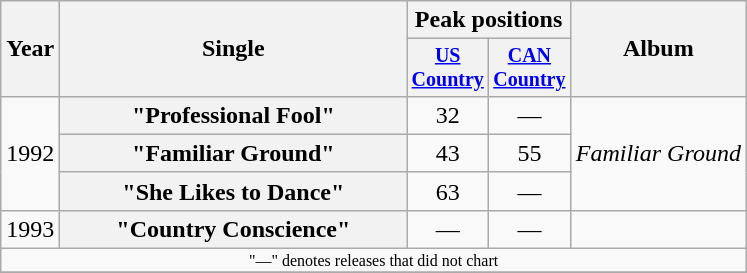<table class="wikitable plainrowheaders" style="text-align:center;">
<tr>
<th rowspan="2">Year</th>
<th rowspan="2" style="width:14em;">Single</th>
<th colspan="2">Peak positions</th>
<th rowspan="2">Album</th>
</tr>
<tr style="font-size:smaller;">
<th width="45"><a href='#'>US Country</a><br></th>
<th width="45"><a href='#'>CAN Country</a><br></th>
</tr>
<tr>
<td rowspan="3">1992</td>
<th scope="row">"Professional Fool"</th>
<td>32</td>
<td>—</td>
<td align="left" rowspan="3"><em>Familiar Ground</em></td>
</tr>
<tr>
<th scope="row">"Familiar Ground"</th>
<td>43</td>
<td>55</td>
</tr>
<tr>
<th scope="row">"She Likes to Dance"</th>
<td>63</td>
<td>—</td>
</tr>
<tr>
<td>1993</td>
<th scope="row">"Country Conscience"</th>
<td>—</td>
<td>—</td>
<td></td>
</tr>
<tr>
<td colspan="5" style="font-size:8pt">"—" denotes releases that did not chart</td>
</tr>
<tr>
</tr>
</table>
